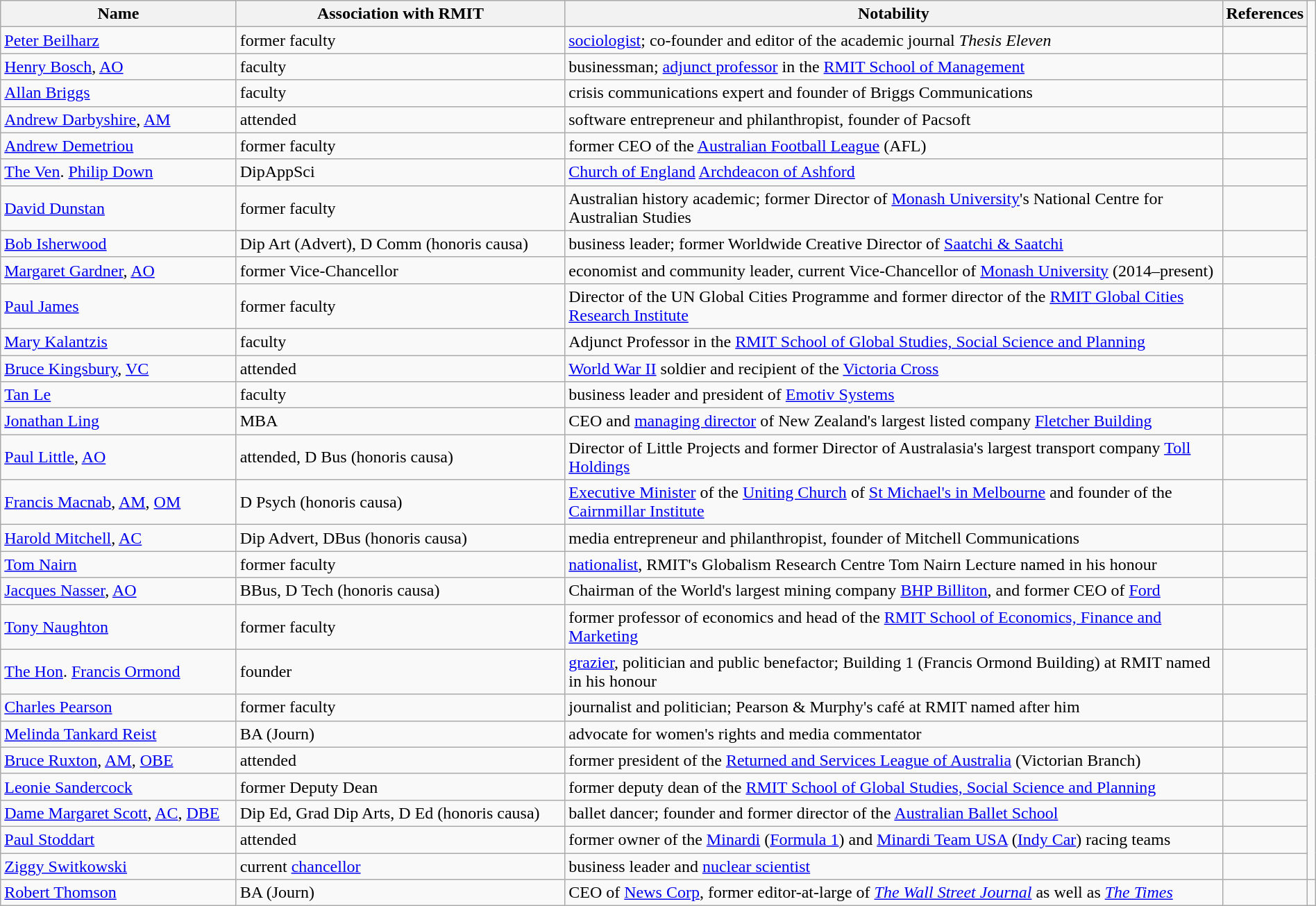<table class="wikitable sortable" style="width:100%">
<tr>
<th style="width:*;">Name</th>
<th style="width:25%;">Association with RMIT</th>
<th style="width:50%;">Notability</th>
<th style="width:5%;" class="unsortable">References</th>
</tr>
<tr>
<td><a href='#'>Peter Beilharz</a></td>
<td>former faculty</td>
<td><a href='#'>sociologist</a>; co-founder and editor of the academic journal <em>Thesis Eleven</em></td>
<td></td>
</tr>
<tr>
<td><a href='#'>Henry Bosch</a>, <a href='#'>AO</a></td>
<td>faculty</td>
<td>businessman; <a href='#'>adjunct professor</a> in the <a href='#'>RMIT School of Management</a></td>
<td></td>
</tr>
<tr>
<td><a href='#'>Allan Briggs</a></td>
<td>faculty</td>
<td>crisis communications expert and founder of Briggs Communications</td>
<td></td>
</tr>
<tr>
<td><a href='#'>Andrew Darbyshire</a>, <a href='#'>AM</a></td>
<td>attended</td>
<td>software entrepreneur and philanthropist, founder of Pacsoft</td>
<td></td>
</tr>
<tr>
<td><a href='#'>Andrew Demetriou</a></td>
<td>former faculty</td>
<td>former CEO of the <a href='#'>Australian Football League</a> (AFL)</td>
<td></td>
</tr>
<tr>
<td><a href='#'>The Ven</a>. <a href='#'>Philip Down</a></td>
<td>DipAppSci</td>
<td><a href='#'>Church of England</a> <a href='#'>Archdeacon of Ashford</a></td>
<td></td>
</tr>
<tr>
<td><a href='#'>David Dunstan</a></td>
<td>former faculty</td>
<td>Australian history academic; former Director of <a href='#'>Monash University</a>'s National Centre for Australian Studies</td>
<td></td>
</tr>
<tr>
<td><a href='#'>Bob Isherwood</a></td>
<td>Dip Art (Advert), D Comm (honoris causa)</td>
<td>business leader; former Worldwide Creative Director of <a href='#'>Saatchi & Saatchi</a></td>
<td></td>
</tr>
<tr>
<td><a href='#'>Margaret Gardner</a>, <a href='#'>AO</a></td>
<td>former Vice-Chancellor</td>
<td>economist and community leader, current Vice-Chancellor of <a href='#'>Monash University</a> (2014–present)</td>
<td></td>
</tr>
<tr>
<td><a href='#'>Paul James</a></td>
<td>former faculty</td>
<td>Director of the UN Global Cities Programme and former director of the <a href='#'>RMIT Global Cities Research Institute</a></td>
<td></td>
</tr>
<tr>
<td><a href='#'>Mary Kalantzis</a></td>
<td>faculty</td>
<td>Adjunct Professor in the <a href='#'>RMIT School of Global Studies, Social Science and Planning</a></td>
<td></td>
</tr>
<tr>
<td><a href='#'>Bruce Kingsbury</a>, <a href='#'>VC</a></td>
<td>attended</td>
<td><a href='#'>World War II</a> soldier and recipient of the <a href='#'>Victoria Cross</a></td>
<td></td>
</tr>
<tr>
<td><a href='#'>Tan Le</a></td>
<td>faculty</td>
<td>business leader and president of <a href='#'>Emotiv Systems</a></td>
<td></td>
</tr>
<tr>
<td><a href='#'>Jonathan Ling</a></td>
<td>MBA</td>
<td>CEO and <a href='#'>managing director</a> of New Zealand's largest listed company <a href='#'>Fletcher Building</a></td>
<td></td>
</tr>
<tr>
<td><a href='#'>Paul Little</a>, <a href='#'>AO</a></td>
<td>attended, D Bus (honoris causa)</td>
<td>Director of Little Projects and former Director of Australasia's largest transport company <a href='#'>Toll Holdings</a></td>
<td></td>
</tr>
<tr>
<td><a href='#'>Francis Macnab</a>, <a href='#'>AM</a>, <a href='#'>OM</a></td>
<td>D Psych (honoris causa)</td>
<td><a href='#'>Executive Minister</a> of the <a href='#'>Uniting Church</a> of <a href='#'>St Michael's in Melbourne</a> and founder of the <a href='#'>Cairnmillar Institute</a></td>
<td></td>
</tr>
<tr>
<td><a href='#'>Harold Mitchell</a>, <a href='#'>AC</a></td>
<td>Dip Advert, DBus (honoris causa)</td>
<td>media entrepreneur and philanthropist, founder of Mitchell Communications</td>
<td></td>
</tr>
<tr>
<td><a href='#'>Tom Nairn</a></td>
<td>former faculty</td>
<td><a href='#'>nationalist</a>, RMIT's Globalism Research Centre Tom Nairn Lecture named in his honour</td>
<td></td>
</tr>
<tr>
<td><a href='#'>Jacques Nasser</a>, <a href='#'>AO</a></td>
<td>BBus, D Tech (honoris causa)</td>
<td>Chairman of the World's largest mining company <a href='#'>BHP Billiton</a>, and former CEO of <a href='#'>Ford</a></td>
<td></td>
</tr>
<tr>
<td><a href='#'>Tony Naughton</a></td>
<td>former faculty</td>
<td>former professor of economics and head of the <a href='#'>RMIT School of Economics, Finance and Marketing</a></td>
<td></td>
</tr>
<tr>
<td><a href='#'>The Hon</a>. <a href='#'>Francis Ormond</a></td>
<td>founder</td>
<td><a href='#'>grazier</a>, politician and public benefactor; Building 1 (Francis Ormond Building) at RMIT named in his honour</td>
<td></td>
</tr>
<tr>
<td><a href='#'>Charles Pearson</a></td>
<td>former faculty</td>
<td>journalist and politician; Pearson & Murphy's café at RMIT named after him</td>
<td></td>
</tr>
<tr>
<td><a href='#'>Melinda Tankard Reist</a></td>
<td>BA (Journ)</td>
<td>advocate for women's rights and media commentator</td>
<td></td>
</tr>
<tr>
<td><a href='#'>Bruce Ruxton</a>, <a href='#'>AM</a>, <a href='#'>OBE</a></td>
<td>attended</td>
<td>former president of the <a href='#'>Returned and Services League of Australia</a> (Victorian Branch)</td>
<td></td>
</tr>
<tr>
<td><a href='#'>Leonie Sandercock</a></td>
<td>former Deputy Dean</td>
<td>former deputy dean of the <a href='#'>RMIT School of Global Studies, Social Science and Planning</a></td>
<td></td>
</tr>
<tr>
<td><a href='#'>Dame Margaret Scott</a>, <a href='#'>AC</a>, <a href='#'>DBE</a></td>
<td>Dip Ed, Grad Dip Arts, D Ed (honoris causa)</td>
<td>ballet dancer; founder and former director of the <a href='#'>Australian Ballet School</a></td>
<td></td>
</tr>
<tr>
<td><a href='#'>Paul Stoddart</a></td>
<td>attended</td>
<td>former owner of the <a href='#'>Minardi</a> (<a href='#'>Formula 1</a>) and <a href='#'>Minardi Team USA</a> (<a href='#'>Indy Car</a>) racing teams</td>
<td></td>
</tr>
<tr>
<td><a href='#'>Ziggy Switkowski</a></td>
<td>current <a href='#'>chancellor</a></td>
<td>business leader and <a href='#'>nuclear scientist</a></td>
<td></td>
</tr>
<tr>
<td><a href='#'>Robert Thomson</a></td>
<td>BA (Journ)</td>
<td>CEO of <a href='#'>News Corp</a>, former editor-at-large of <em><a href='#'>The Wall Street Journal</a> </em>as well as <em><a href='#'>The Times</a></em></td>
<td></td>
<td></td>
</tr>
</table>
